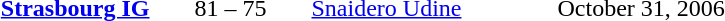<table style="text-align:center">
<tr>
<th width=160></th>
<th width=100></th>
<th width=160></th>
<th width=200></th>
</tr>
<tr>
<td align=right><strong><a href='#'>Strasbourg IG</a></strong> </td>
<td>81 – 75</td>
<td align=left> <a href='#'>Snaidero Udine</a></td>
<td align=left>October 31, 2006</td>
</tr>
</table>
